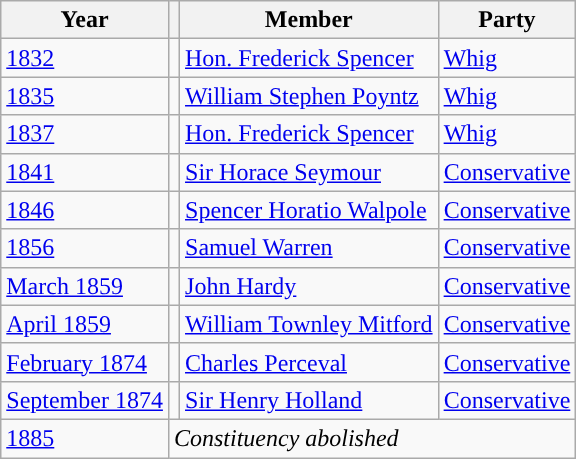<table class="wikitable">
<tr>
<th>Year</th>
<th></th>
<th>Member</th>
<th>Party</th>
</tr>
<tr>
<td><a href='#'>1832</a></td>
<td style="color:inherit;background-color: "></td>
<td><a href='#'>Hon. Frederick Spencer</a></td>
<td><a href='#'>Whig</a></td>
</tr>
<tr>
<td><a href='#'>1835</a></td>
<td style="color:inherit;background-color: "></td>
<td><a href='#'>William Stephen Poyntz</a></td>
<td><a href='#'>Whig</a></td>
</tr>
<tr>
<td><a href='#'>1837</a></td>
<td style="color:inherit;background-color: "></td>
<td><a href='#'>Hon. Frederick Spencer</a></td>
<td><a href='#'>Whig</a></td>
</tr>
<tr>
<td><a href='#'>1841</a></td>
<td style="color:inherit;background-color: "></td>
<td><a href='#'>Sir Horace Seymour</a></td>
<td><a href='#'>Conservative</a></td>
</tr>
<tr>
<td><a href='#'>1846</a></td>
<td style="color:inherit;background-color: "></td>
<td><a href='#'>Spencer Horatio Walpole</a></td>
<td><a href='#'>Conservative</a></td>
</tr>
<tr>
<td><a href='#'>1856</a></td>
<td style="color:inherit;background-color: "></td>
<td><a href='#'>Samuel Warren</a></td>
<td><a href='#'>Conservative</a></td>
</tr>
<tr>
<td><a href='#'>March 1859</a></td>
<td style="color:inherit;background-color: "></td>
<td><a href='#'>John Hardy</a></td>
<td><a href='#'>Conservative</a></td>
</tr>
<tr>
<td><a href='#'>April 1859</a></td>
<td style="color:inherit;background-color: "></td>
<td><a href='#'>William Townley Mitford</a></td>
<td><a href='#'>Conservative</a></td>
</tr>
<tr>
<td><a href='#'>February 1874</a></td>
<td style="color:inherit;background-color: "></td>
<td><a href='#'>Charles Perceval</a></td>
<td><a href='#'>Conservative</a></td>
</tr>
<tr>
<td><a href='#'>September 1874</a></td>
<td style="color:inherit;background-color: "></td>
<td><a href='#'>Sir Henry Holland</a></td>
<td><a href='#'>Conservative</a></td>
</tr>
<tr>
<td><a href='#'>1885</a></td>
<td colspan="3"><em>Constituency abolished</em></td>
</tr>
</table>
